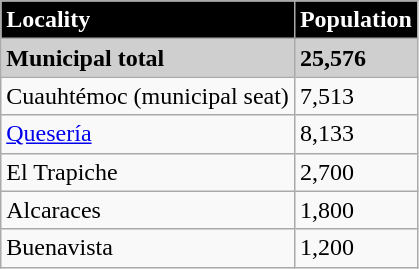<table class="wikitable">
<tr style="background:#000000; color:#FFFFFF;">
<td><strong>Locality</strong></td>
<td><strong>Population</strong></td>
</tr>
<tr style="background:#CFCFCF;">
<td><strong>Municipal total</strong></td>
<td><strong>25,576</strong></td>
</tr>
<tr>
<td>Cuauhtémoc (municipal seat)</td>
<td>7,513</td>
</tr>
<tr>
<td><a href='#'>Quesería</a></td>
<td>8,133</td>
</tr>
<tr>
<td>El Trapiche</td>
<td>2,700</td>
</tr>
<tr>
<td>Alcaraces</td>
<td>1,800</td>
</tr>
<tr>
<td>Buenavista</td>
<td>1,200</td>
</tr>
</table>
